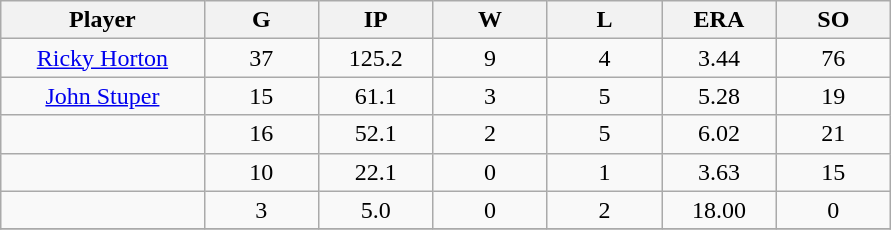<table class="wikitable sortable">
<tr>
<th bgcolor="#DDDDFF" width="16%">Player</th>
<th bgcolor="#DDDDFF" width="9%">G</th>
<th bgcolor="#DDDDFF" width="9%">IP</th>
<th bgcolor="#DDDDFF" width="9%">W</th>
<th bgcolor="#DDDDFF" width="9%">L</th>
<th bgcolor="#DDDDFF" width="9%">ERA</th>
<th bgcolor="#DDDDFF" width="9%">SO</th>
</tr>
<tr align="center">
<td><a href='#'>Ricky Horton</a></td>
<td>37</td>
<td>125.2</td>
<td>9</td>
<td>4</td>
<td>3.44</td>
<td>76</td>
</tr>
<tr align=center>
<td><a href='#'>John Stuper</a></td>
<td>15</td>
<td>61.1</td>
<td>3</td>
<td>5</td>
<td>5.28</td>
<td>19</td>
</tr>
<tr align=center>
<td></td>
<td>16</td>
<td>52.1</td>
<td>2</td>
<td>5</td>
<td>6.02</td>
<td>21</td>
</tr>
<tr align="center">
<td></td>
<td>10</td>
<td>22.1</td>
<td>0</td>
<td>1</td>
<td>3.63</td>
<td>15</td>
</tr>
<tr align="center">
<td></td>
<td>3</td>
<td>5.0</td>
<td>0</td>
<td>2</td>
<td>18.00</td>
<td>0</td>
</tr>
<tr align="center">
</tr>
</table>
